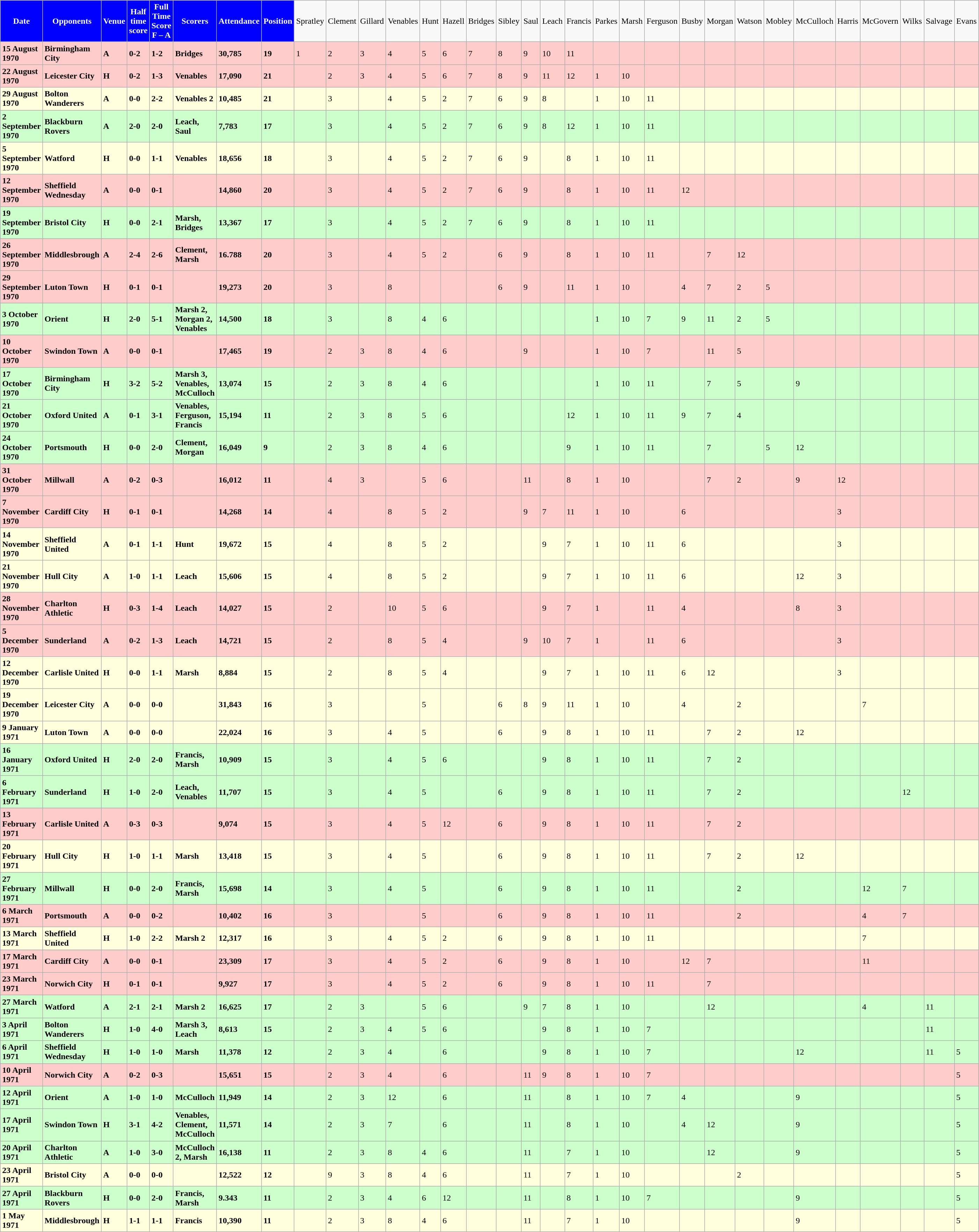<table class="wikitable">
<tr>
<th style="background:#0000FF; color:white; text-align:center;">Date</th>
<th style="background:#0000FF; color:white; text-align:center;">Opponents</th>
<th style="background:#0000FF; color:white; text-align:center;">Venue</th>
<th style="background:#0000FF; color:white; text-align:center;">Half time score</th>
<th style="background:#0000FF; color:white; text-align:center;">Full Time Score<br><strong>F – A</strong></th>
<th style="background:#0000FF; color:white; text-align:center;">Scorers</th>
<th style="background:#0000FF; color:white; text-align:center;">Attendance</th>
<th style="background:#0000FF; color:white; text-align:center;">Position</th>
<td>Spratley</td>
<td>Clement</td>
<td>Gillard</td>
<td>Venables</td>
<td>Hunt</td>
<td>Hazell</td>
<td>Bridges</td>
<td>Sibley</td>
<td>Saul</td>
<td>Leach</td>
<td>Francis</td>
<td>Parkes</td>
<td>Marsh</td>
<td>Ferguson</td>
<td>Busby</td>
<td>Morgan</td>
<td>Watson</td>
<td>Mobley</td>
<td>McCulloch</td>
<td>Harris</td>
<td>McGovern</td>
<td>Wilks</td>
<td>Salvage</td>
<td>Evans</td>
</tr>
<tr bgcolor="#ffcccc">
<td><strong>15 August 1970</strong></td>
<td><strong>Birmingham City</strong></td>
<td><strong>A</strong></td>
<td><strong>0-2</strong></td>
<td><strong>1-2</strong></td>
<td><strong>Bridges</strong></td>
<td><strong>30,785</strong></td>
<td><strong>19</strong></td>
<td>1</td>
<td>2</td>
<td>3</td>
<td>4</td>
<td>5</td>
<td>6</td>
<td>7</td>
<td>8</td>
<td>9</td>
<td>10</td>
<td>11</td>
<td></td>
<td></td>
<td></td>
<td></td>
<td></td>
<td></td>
<td></td>
<td></td>
<td></td>
<td></td>
<td></td>
<td></td>
<td></td>
</tr>
<tr bgcolor="#ffcccc">
<td><strong>22 August 1970</strong></td>
<td><strong>Leicester City</strong></td>
<td><strong>H</strong></td>
<td><strong>0-2</strong></td>
<td><strong>1-3</strong></td>
<td><strong>Venables</strong></td>
<td><strong>17,090</strong></td>
<td><strong>21</strong></td>
<td></td>
<td>2</td>
<td>3</td>
<td>4</td>
<td>5</td>
<td>6</td>
<td>7</td>
<td>8</td>
<td>9</td>
<td>11</td>
<td>12</td>
<td>1</td>
<td>10</td>
<td></td>
<td></td>
<td></td>
<td></td>
<td></td>
<td></td>
<td></td>
<td></td>
<td></td>
<td></td>
<td></td>
</tr>
<tr bgcolor="#ffffdd">
<td><strong>29 August 1970</strong></td>
<td><strong>Bolton Wanderers</strong></td>
<td><strong>A</strong></td>
<td><strong>0-0</strong></td>
<td><strong>2-2</strong></td>
<td><strong>Venables 2</strong></td>
<td><strong>10,485</strong></td>
<td><strong>21</strong></td>
<td></td>
<td>3</td>
<td></td>
<td>4</td>
<td>5</td>
<td>2</td>
<td>7</td>
<td>6</td>
<td>9</td>
<td>8</td>
<td></td>
<td>1</td>
<td>10</td>
<td>11</td>
<td></td>
<td></td>
<td></td>
<td></td>
<td></td>
<td></td>
<td></td>
<td></td>
<td></td>
<td></td>
</tr>
<tr bgcolor="#ccffcc">
<td><strong>2 September 1970</strong></td>
<td><strong>Blackburn Rovers</strong></td>
<td><strong>A</strong></td>
<td><strong>2-0</strong></td>
<td><strong>2-0</strong></td>
<td><strong>Leach, Saul</strong></td>
<td><strong>7,783</strong></td>
<td><strong>17</strong></td>
<td></td>
<td>3</td>
<td></td>
<td>4</td>
<td>5</td>
<td>2</td>
<td>7</td>
<td>6</td>
<td>9</td>
<td>8</td>
<td>12</td>
<td>1</td>
<td>10</td>
<td>11</td>
<td></td>
<td></td>
<td></td>
<td></td>
<td></td>
<td></td>
<td></td>
<td></td>
<td></td>
<td></td>
</tr>
<tr bgcolor="#ffffdd">
<td><strong>5 September 1970</strong></td>
<td><strong>Watford</strong></td>
<td><strong>H</strong></td>
<td><strong>0-0</strong></td>
<td><strong>1-1</strong></td>
<td><strong>Venables</strong></td>
<td><strong>18,656</strong></td>
<td><strong>18</strong></td>
<td></td>
<td>3</td>
<td></td>
<td>4</td>
<td>5</td>
<td>2</td>
<td>7</td>
<td>6</td>
<td>9</td>
<td></td>
<td>8</td>
<td>1</td>
<td>10</td>
<td>11</td>
<td></td>
<td></td>
<td></td>
<td></td>
<td></td>
<td></td>
<td></td>
<td></td>
<td></td>
<td></td>
</tr>
<tr bgcolor="#ffcccc">
<td><strong>12 September 1970</strong></td>
<td><strong>Sheffield Wednesday</strong></td>
<td><strong>A</strong></td>
<td><strong>0-0</strong></td>
<td><strong>0-1</strong></td>
<td></td>
<td><strong>14,860</strong></td>
<td><strong>20</strong></td>
<td></td>
<td>3</td>
<td></td>
<td>4</td>
<td>5</td>
<td>2</td>
<td>7</td>
<td>6</td>
<td>9</td>
<td></td>
<td>8</td>
<td>1</td>
<td>10</td>
<td>11</td>
<td>12</td>
<td></td>
<td></td>
<td></td>
<td></td>
<td></td>
<td></td>
<td></td>
<td></td>
<td></td>
</tr>
<tr bgcolor="#ccffcc">
<td><strong>19 September 1970</strong></td>
<td><strong>Bristol City</strong></td>
<td><strong>H</strong></td>
<td><strong>0-0</strong></td>
<td><strong>2-1</strong></td>
<td><strong>Marsh, Bridges</strong></td>
<td><strong>13,367</strong></td>
<td><strong>17</strong></td>
<td></td>
<td>3</td>
<td></td>
<td>4</td>
<td>5</td>
<td>2</td>
<td>7</td>
<td>6</td>
<td>9</td>
<td></td>
<td>8</td>
<td>1</td>
<td>10</td>
<td>11</td>
<td></td>
<td></td>
<td></td>
<td></td>
<td></td>
<td></td>
<td></td>
<td></td>
<td></td>
<td></td>
</tr>
<tr bgcolor="#ffcccc">
<td><strong>26 September 1970</strong></td>
<td><strong>Middlesbrough</strong></td>
<td><strong>A</strong></td>
<td><strong>2-4</strong></td>
<td><strong>2-6</strong></td>
<td><strong>Clement, Marsh</strong></td>
<td><strong>16.788</strong></td>
<td><strong>20</strong></td>
<td></td>
<td>3</td>
<td></td>
<td>4</td>
<td>5</td>
<td>2</td>
<td></td>
<td>6</td>
<td>9</td>
<td></td>
<td>8</td>
<td>1</td>
<td>10</td>
<td>11</td>
<td></td>
<td>7</td>
<td>12</td>
<td></td>
<td></td>
<td></td>
<td></td>
<td></td>
<td></td>
<td></td>
</tr>
<tr bgcolor="#ffcccc">
<td><strong>29 September 1970</strong></td>
<td><strong>Luton Town</strong></td>
<td><strong>H</strong></td>
<td><strong>0-1</strong></td>
<td><strong>0-1</strong></td>
<td></td>
<td><strong>19,273</strong></td>
<td><strong>20</strong></td>
<td></td>
<td>3</td>
<td></td>
<td>8</td>
<td></td>
<td></td>
<td></td>
<td>6</td>
<td>9</td>
<td></td>
<td>11</td>
<td>1</td>
<td>10</td>
<td></td>
<td>4</td>
<td>7</td>
<td>2</td>
<td>5</td>
<td></td>
<td></td>
<td></td>
<td></td>
<td></td>
<td></td>
</tr>
<tr bgcolor="#ccffcc">
<td><strong>3 October 1970</strong></td>
<td><strong>Orient</strong></td>
<td><strong>H</strong></td>
<td><strong>2-0</strong></td>
<td><strong>5-1</strong></td>
<td><strong>Marsh 2, Morgan 2, Venables</strong></td>
<td><strong>14,500</strong></td>
<td><strong>18</strong></td>
<td></td>
<td>3</td>
<td></td>
<td>8</td>
<td>4</td>
<td>6</td>
<td></td>
<td></td>
<td></td>
<td></td>
<td></td>
<td>1</td>
<td>10</td>
<td>7</td>
<td>9</td>
<td>11</td>
<td>2</td>
<td>5</td>
<td></td>
<td></td>
<td></td>
<td></td>
<td></td>
<td></td>
</tr>
<tr bgcolor="#ffcccc">
<td><strong>10 October 1970</strong></td>
<td><strong>Swindon Town</strong></td>
<td><strong>A</strong></td>
<td><strong>0-0</strong></td>
<td><strong>0-1</strong></td>
<td></td>
<td><strong>17,465</strong></td>
<td><strong>19</strong></td>
<td></td>
<td>2</td>
<td>3</td>
<td>8</td>
<td>4</td>
<td>6</td>
<td></td>
<td></td>
<td>9</td>
<td></td>
<td></td>
<td>1</td>
<td>10</td>
<td>7</td>
<td></td>
<td>11</td>
<td>5</td>
<td></td>
<td></td>
<td></td>
<td></td>
<td></td>
<td></td>
<td></td>
</tr>
<tr bgcolor="#ccffcc">
<td><strong>17 October 1970</strong></td>
<td><strong>Birmingham City</strong></td>
<td><strong>H</strong></td>
<td><strong>3-2</strong></td>
<td><strong>5-2</strong></td>
<td><strong>Marsh 3, Venables, McCulloch</strong></td>
<td><strong>13,074</strong></td>
<td><strong>15</strong></td>
<td></td>
<td>2</td>
<td>3</td>
<td>8</td>
<td>4</td>
<td>6</td>
<td></td>
<td></td>
<td></td>
<td></td>
<td></td>
<td>1</td>
<td>10</td>
<td>11</td>
<td></td>
<td>7</td>
<td>5</td>
<td></td>
<td>9</td>
<td></td>
<td></td>
<td></td>
<td></td>
<td></td>
</tr>
<tr bgcolor="#ccffcc">
<td><strong>21 October 1970</strong></td>
<td><strong>Oxford United</strong></td>
<td><strong>A</strong></td>
<td><strong>0-1</strong></td>
<td><strong>3-1</strong></td>
<td><strong>Venables, Ferguson, Francis</strong></td>
<td><strong>15,194</strong></td>
<td><strong>11</strong></td>
<td></td>
<td>2</td>
<td>3</td>
<td>8</td>
<td>5</td>
<td>6</td>
<td></td>
<td></td>
<td></td>
<td></td>
<td>12</td>
<td>1</td>
<td>10</td>
<td>11</td>
<td>9</td>
<td>7</td>
<td>4</td>
<td></td>
<td></td>
<td></td>
<td></td>
<td></td>
<td></td>
<td></td>
</tr>
<tr bgcolor="#ccffcc">
<td><strong>24 October 1970</strong></td>
<td><strong>Portsmouth</strong></td>
<td><strong>H</strong></td>
<td><strong>0-0</strong></td>
<td><strong>2-0</strong></td>
<td><strong>Clement, Morgan</strong></td>
<td><strong>16,049</strong></td>
<td><strong>9</strong></td>
<td></td>
<td>2</td>
<td>3</td>
<td>8</td>
<td>4</td>
<td>6</td>
<td></td>
<td></td>
<td></td>
<td></td>
<td>9</td>
<td>1</td>
<td>10</td>
<td>11</td>
<td></td>
<td>7</td>
<td></td>
<td>5</td>
<td>12</td>
<td></td>
<td></td>
<td></td>
<td></td>
<td></td>
</tr>
<tr bgcolor="#ffcccc">
<td><strong>31 October 1970</strong></td>
<td><strong>Millwall</strong></td>
<td><strong>A</strong></td>
<td><strong>0-2</strong></td>
<td><strong>0-3</strong></td>
<td></td>
<td><strong>16,012</strong></td>
<td><strong>11</strong></td>
<td></td>
<td>4</td>
<td>3</td>
<td></td>
<td>5</td>
<td>6</td>
<td></td>
<td></td>
<td>11</td>
<td></td>
<td>8</td>
<td>1</td>
<td>10</td>
<td></td>
<td></td>
<td>7</td>
<td>2</td>
<td></td>
<td>9</td>
<td>12</td>
<td></td>
<td></td>
<td></td>
<td></td>
</tr>
<tr bgcolor="#ffcccc">
<td><strong>7 November 1970</strong></td>
<td><strong>Cardiff City</strong></td>
<td><strong>H</strong></td>
<td><strong>0-1</strong></td>
<td><strong>0-1</strong></td>
<td></td>
<td><strong>14,268</strong></td>
<td><strong>14</strong></td>
<td></td>
<td>4</td>
<td></td>
<td>8</td>
<td>5</td>
<td>2</td>
<td></td>
<td></td>
<td>9</td>
<td>7</td>
<td>11</td>
<td>1</td>
<td>10</td>
<td></td>
<td>6</td>
<td></td>
<td></td>
<td></td>
<td></td>
<td>3</td>
<td></td>
<td></td>
<td></td>
<td></td>
</tr>
<tr bgcolor="#ffffdd">
<td><strong>14 November 1970</strong></td>
<td><strong>Sheffield United</strong></td>
<td><strong>A</strong></td>
<td><strong>0-1</strong></td>
<td><strong>1-1</strong></td>
<td><strong>Hunt</strong></td>
<td><strong>19,672</strong></td>
<td><strong>15</strong></td>
<td></td>
<td>4</td>
<td></td>
<td>8</td>
<td>5</td>
<td>2</td>
<td></td>
<td></td>
<td></td>
<td>9</td>
<td>7</td>
<td>1</td>
<td>10</td>
<td>11</td>
<td>6</td>
<td></td>
<td></td>
<td></td>
<td></td>
<td>3</td>
<td></td>
<td></td>
<td></td>
<td></td>
</tr>
<tr bgcolor="#ffffdd">
<td><strong>21 November 1970</strong></td>
<td><strong>Hull City</strong></td>
<td><strong>A</strong></td>
<td><strong>1-0</strong></td>
<td><strong>1-1</strong></td>
<td><strong>Leach</strong></td>
<td><strong>15,606</strong></td>
<td><strong>15</strong></td>
<td></td>
<td>4</td>
<td></td>
<td>8</td>
<td>5</td>
<td>2</td>
<td></td>
<td></td>
<td></td>
<td>9</td>
<td>7</td>
<td>1</td>
<td>10</td>
<td>11</td>
<td>6</td>
<td></td>
<td></td>
<td></td>
<td>12</td>
<td>3</td>
<td></td>
<td></td>
<td></td>
<td></td>
</tr>
<tr bgcolor="#ffcccc">
<td><strong>28 November 1970</strong></td>
<td><strong>Charlton Athletic</strong></td>
<td><strong>H</strong></td>
<td><strong>0-3</strong></td>
<td><strong>1-4</strong></td>
<td><strong>Leach</strong></td>
<td><strong>14,027</strong></td>
<td><strong>15</strong></td>
<td></td>
<td>2</td>
<td></td>
<td>10</td>
<td>5</td>
<td>6</td>
<td></td>
<td></td>
<td></td>
<td>9</td>
<td>7</td>
<td>1</td>
<td></td>
<td>11</td>
<td>4</td>
<td></td>
<td></td>
<td></td>
<td>8</td>
<td>3</td>
<td></td>
<td></td>
<td></td>
<td></td>
</tr>
<tr bgcolor="#ffcccc">
<td><strong>5 December 1970</strong></td>
<td><strong>Sunderland</strong></td>
<td><strong>A</strong></td>
<td><strong>0-2</strong></td>
<td><strong>1-3</strong></td>
<td><strong>Leach</strong></td>
<td><strong>14,721</strong></td>
<td><strong>15</strong></td>
<td></td>
<td>2</td>
<td></td>
<td>8</td>
<td>5</td>
<td>4</td>
<td></td>
<td></td>
<td>9</td>
<td>10</td>
<td>7</td>
<td>1</td>
<td></td>
<td>11</td>
<td>6</td>
<td></td>
<td></td>
<td></td>
<td></td>
<td>3</td>
<td></td>
<td></td>
<td></td>
<td></td>
</tr>
<tr bgcolor="#ffffdd">
<td><strong>12 December 1970</strong></td>
<td><strong>Carlisle United</strong></td>
<td><strong>H</strong></td>
<td><strong>0-0</strong></td>
<td><strong>1-1</strong></td>
<td><strong>Marsh</strong></td>
<td><strong>8,884</strong></td>
<td><strong>15</strong></td>
<td></td>
<td>2</td>
<td></td>
<td>8</td>
<td>5</td>
<td>4</td>
<td></td>
<td></td>
<td></td>
<td>9</td>
<td>7</td>
<td>1</td>
<td>10</td>
<td>11</td>
<td>6</td>
<td>12</td>
<td></td>
<td></td>
<td></td>
<td>3</td>
<td></td>
<td></td>
<td></td>
<td></td>
</tr>
<tr bgcolor="#ffffdd">
<td><strong>19 December 1970</strong></td>
<td><strong>Leicester City</strong></td>
<td><strong>A</strong></td>
<td><strong>0-0</strong></td>
<td><strong>0-0</strong></td>
<td></td>
<td><strong>31,843</strong></td>
<td><strong>16</strong></td>
<td></td>
<td>3</td>
<td></td>
<td></td>
<td>5</td>
<td></td>
<td></td>
<td>6</td>
<td>8</td>
<td>9</td>
<td>11</td>
<td>1</td>
<td>10</td>
<td></td>
<td>4</td>
<td></td>
<td>2</td>
<td></td>
<td></td>
<td></td>
<td>7</td>
<td></td>
<td></td>
<td></td>
</tr>
<tr bgcolor="#ffffdd">
<td><strong>9 January 1971</strong></td>
<td><strong>Luton Town</strong></td>
<td><strong>A</strong></td>
<td><strong>0-0</strong></td>
<td><strong>0-0</strong></td>
<td></td>
<td><strong>22,024</strong></td>
<td><strong>16</strong></td>
<td></td>
<td>3</td>
<td></td>
<td>4</td>
<td>5</td>
<td></td>
<td></td>
<td>6</td>
<td></td>
<td>9</td>
<td>8</td>
<td>1</td>
<td>10</td>
<td>11</td>
<td></td>
<td>7</td>
<td>2</td>
<td></td>
<td>12</td>
<td></td>
<td></td>
<td></td>
<td></td>
<td></td>
</tr>
<tr bgcolor="#ccffcc">
<td><strong>16 January 1971</strong></td>
<td><strong>Oxford United</strong></td>
<td><strong>H</strong></td>
<td><strong>2-0</strong></td>
<td><strong>2-0</strong></td>
<td><strong>Francis, Marsh</strong></td>
<td><strong>10,909</strong></td>
<td><strong>15</strong></td>
<td></td>
<td>3</td>
<td></td>
<td>4</td>
<td>5</td>
<td>6</td>
<td></td>
<td></td>
<td></td>
<td>9</td>
<td>8</td>
<td>1</td>
<td>10</td>
<td>11</td>
<td></td>
<td>7</td>
<td>2</td>
<td></td>
<td></td>
<td></td>
<td></td>
<td></td>
<td></td>
<td></td>
</tr>
<tr bgcolor="#ccffcc">
<td><strong>6 February 1971</strong></td>
<td><strong>Sunderland</strong></td>
<td><strong>H</strong></td>
<td><strong>1-0</strong></td>
<td><strong>2-0</strong></td>
<td><strong>Leach, Venables</strong></td>
<td><strong>11,707</strong></td>
<td><strong>15</strong></td>
<td></td>
<td>3</td>
<td></td>
<td>4</td>
<td>5</td>
<td></td>
<td></td>
<td>6</td>
<td></td>
<td>9</td>
<td>8</td>
<td>1</td>
<td>10</td>
<td>11</td>
<td></td>
<td>7</td>
<td>2</td>
<td></td>
<td></td>
<td></td>
<td></td>
<td>12</td>
<td></td>
<td></td>
</tr>
<tr bgcolor="#ffcccc">
<td><strong>13 February 1971</strong></td>
<td><strong>Carlisle United</strong></td>
<td><strong>A</strong></td>
<td><strong>0-3</strong></td>
<td><strong>0-3</strong></td>
<td></td>
<td><strong>9,074</strong></td>
<td><strong>15</strong></td>
<td></td>
<td>3</td>
<td></td>
<td>4</td>
<td>5</td>
<td>12</td>
<td></td>
<td>6</td>
<td></td>
<td>9</td>
<td>8</td>
<td>1</td>
<td>10</td>
<td>11</td>
<td></td>
<td>7</td>
<td>2</td>
<td></td>
<td></td>
<td></td>
<td></td>
<td></td>
<td></td>
<td></td>
</tr>
<tr bgcolor="#ffffdd">
<td><strong>20 February 1971</strong></td>
<td><strong>Hull City</strong></td>
<td><strong>H</strong></td>
<td><strong>1-0</strong></td>
<td><strong>1-1</strong></td>
<td><strong>Marsh</strong></td>
<td><strong>13,418</strong></td>
<td><strong>15</strong></td>
<td></td>
<td>3</td>
<td></td>
<td>4</td>
<td>5</td>
<td></td>
<td></td>
<td>6</td>
<td></td>
<td>9</td>
<td>8</td>
<td>1</td>
<td>10</td>
<td>11</td>
<td></td>
<td>7</td>
<td>2</td>
<td></td>
<td>12</td>
<td></td>
<td></td>
<td></td>
<td></td>
<td></td>
</tr>
<tr bgcolor="#ccffcc">
<td><strong>27 February 1971</strong></td>
<td><strong>Millwall</strong></td>
<td><strong>H</strong></td>
<td><strong>0-0</strong></td>
<td><strong>2-0</strong></td>
<td><strong>Francis, Marsh</strong></td>
<td><strong>15,698</strong></td>
<td><strong>14</strong></td>
<td></td>
<td>3</td>
<td></td>
<td>4</td>
<td>5</td>
<td></td>
<td></td>
<td>6</td>
<td></td>
<td>9</td>
<td>8</td>
<td>1</td>
<td>10</td>
<td>11</td>
<td></td>
<td></td>
<td>2</td>
<td></td>
<td></td>
<td></td>
<td>12</td>
<td>7</td>
<td></td>
<td></td>
</tr>
<tr bgcolor="#ffcccc">
<td><strong>6 March 1971</strong></td>
<td><strong>Portsmouth</strong></td>
<td><strong>A</strong></td>
<td><strong>0-0</strong></td>
<td><strong>0-2</strong></td>
<td></td>
<td><strong>10,402</strong></td>
<td><strong>16</strong></td>
<td></td>
<td>3</td>
<td></td>
<td></td>
<td>5</td>
<td></td>
<td></td>
<td>6</td>
<td></td>
<td>9</td>
<td>8</td>
<td>1</td>
<td>10</td>
<td>11</td>
<td></td>
<td></td>
<td>2</td>
<td></td>
<td></td>
<td></td>
<td>4</td>
<td>7</td>
<td></td>
<td></td>
</tr>
<tr bgcolor="#ffffdd">
<td><strong>13 March 1971</strong></td>
<td><strong>Sheffield United</strong></td>
<td><strong>H</strong></td>
<td><strong>1-0</strong></td>
<td><strong>2-2</strong></td>
<td><strong>Marsh 2</strong></td>
<td><strong>12,317</strong></td>
<td><strong>16</strong></td>
<td></td>
<td>3</td>
<td></td>
<td>4</td>
<td>5</td>
<td>2</td>
<td></td>
<td>6</td>
<td></td>
<td>9</td>
<td>8</td>
<td>1</td>
<td>10</td>
<td>11</td>
<td></td>
<td></td>
<td></td>
<td></td>
<td></td>
<td></td>
<td>7</td>
<td></td>
<td></td>
<td></td>
</tr>
<tr bgcolor="#ffcccc">
<td><strong>17 March 1971</strong></td>
<td><strong>Cardiff City</strong></td>
<td><strong>A</strong></td>
<td><strong>0-0</strong></td>
<td><strong>0-1</strong></td>
<td></td>
<td><strong>23,309</strong></td>
<td><strong>17</strong></td>
<td></td>
<td>3</td>
<td></td>
<td>4</td>
<td>5</td>
<td>2</td>
<td></td>
<td>6</td>
<td></td>
<td>9</td>
<td>8</td>
<td>1</td>
<td>10</td>
<td></td>
<td>12</td>
<td>7</td>
<td></td>
<td></td>
<td></td>
<td></td>
<td>11</td>
<td></td>
<td></td>
<td></td>
</tr>
<tr bgcolor="#ffcccc">
<td><strong>23 March 1971</strong></td>
<td><strong>Norwich City</strong></td>
<td><strong>H</strong></td>
<td><strong>0-1</strong></td>
<td><strong>0-1</strong></td>
<td></td>
<td><strong>9,927</strong></td>
<td><strong>17</strong></td>
<td></td>
<td>3</td>
<td></td>
<td>4</td>
<td>5</td>
<td>2</td>
<td></td>
<td>6</td>
<td></td>
<td>9</td>
<td>8</td>
<td>1</td>
<td>10</td>
<td>11</td>
<td></td>
<td>7</td>
<td></td>
<td></td>
<td></td>
<td></td>
<td></td>
<td></td>
<td></td>
<td></td>
</tr>
<tr bgcolor="#ccffcc">
<td><strong>27 March 1971</strong></td>
<td><strong>Watford</strong></td>
<td><strong>A</strong></td>
<td><strong>2-1</strong></td>
<td><strong>2-1</strong></td>
<td><strong>Marsh 2</strong></td>
<td><strong>16,625</strong></td>
<td><strong>17</strong></td>
<td></td>
<td>2</td>
<td>3</td>
<td></td>
<td>5</td>
<td>6</td>
<td></td>
<td></td>
<td>9</td>
<td>7</td>
<td>8</td>
<td>1</td>
<td>10</td>
<td></td>
<td></td>
<td>12</td>
<td></td>
<td></td>
<td></td>
<td></td>
<td>4</td>
<td></td>
<td>11</td>
<td></td>
</tr>
<tr bgcolor="#ccffcc">
<td><strong>3 April 1971</strong></td>
<td><strong>Bolton Wanderers</strong></td>
<td><strong>H</strong></td>
<td><strong>1-0</strong></td>
<td><strong>4-0</strong></td>
<td><strong>Marsh 3, Leach</strong></td>
<td><strong>8,613</strong></td>
<td><strong>15</strong></td>
<td></td>
<td>2</td>
<td>3</td>
<td>4</td>
<td>5</td>
<td>6</td>
<td></td>
<td></td>
<td></td>
<td>9</td>
<td>8</td>
<td>1</td>
<td>10</td>
<td>7</td>
<td></td>
<td></td>
<td></td>
<td></td>
<td></td>
<td></td>
<td></td>
<td></td>
<td>11</td>
<td></td>
</tr>
<tr bgcolor="#ccffcc">
<td><strong>6 April 1971</strong></td>
<td><strong>Sheffield Wednesday</strong></td>
<td><strong>H</strong></td>
<td><strong>1-0</strong></td>
<td><strong>1-0</strong></td>
<td><strong>Marsh</strong></td>
<td><strong>11,378</strong></td>
<td><strong>12</strong></td>
<td></td>
<td>2</td>
<td>3</td>
<td>4</td>
<td></td>
<td>6</td>
<td></td>
<td></td>
<td></td>
<td>9</td>
<td>8</td>
<td>1</td>
<td>10</td>
<td>7</td>
<td></td>
<td></td>
<td></td>
<td></td>
<td>12</td>
<td></td>
<td></td>
<td></td>
<td>11</td>
<td>5</td>
</tr>
<tr bgcolor="#ffcccc">
<td><strong>10 April 1971</strong></td>
<td><strong>Norwich City</strong></td>
<td><strong>A</strong></td>
<td><strong>0-2</strong></td>
<td><strong>0-3</strong></td>
<td></td>
<td><strong>15,651</strong></td>
<td><strong>15</strong></td>
<td></td>
<td>2</td>
<td>3</td>
<td>4</td>
<td></td>
<td>6</td>
<td></td>
<td></td>
<td>11</td>
<td>9</td>
<td>8</td>
<td>1</td>
<td>10</td>
<td>7</td>
<td></td>
<td></td>
<td></td>
<td></td>
<td></td>
<td></td>
<td></td>
<td></td>
<td></td>
<td>5</td>
</tr>
<tr bgcolor="#ccffcc">
<td><strong>12 April 1971</strong></td>
<td><strong>Orient</strong></td>
<td><strong>A</strong></td>
<td><strong>1-0</strong></td>
<td><strong>1-0</strong></td>
<td><strong>McCulloch</strong></td>
<td><strong>11,949</strong></td>
<td><strong>14</strong></td>
<td></td>
<td>2</td>
<td>3</td>
<td>12</td>
<td></td>
<td>6</td>
<td></td>
<td></td>
<td>11</td>
<td></td>
<td>8</td>
<td>1</td>
<td>10</td>
<td>7</td>
<td>4</td>
<td></td>
<td></td>
<td></td>
<td>9</td>
<td></td>
<td></td>
<td></td>
<td></td>
<td>5</td>
</tr>
<tr bgcolor="#ccffcc">
<td><strong>17 April 1971</strong></td>
<td><strong>Swindon Town</strong></td>
<td><strong>H</strong></td>
<td><strong>3-1</strong></td>
<td><strong>4-2</strong></td>
<td><strong>Venables, Clement, McCulloch</strong></td>
<td><strong>11,571</strong></td>
<td><strong>14</strong></td>
<td></td>
<td>2</td>
<td>3</td>
<td>7</td>
<td></td>
<td>6</td>
<td></td>
<td></td>
<td>11</td>
<td></td>
<td>8</td>
<td>1</td>
<td>10</td>
<td></td>
<td>4</td>
<td>12</td>
<td></td>
<td></td>
<td>9</td>
<td></td>
<td></td>
<td></td>
<td></td>
<td>5</td>
</tr>
<tr bgcolor="#ccffcc">
<td><strong>20 April 1971</strong></td>
<td><strong>Charlton Athletic</strong></td>
<td><strong>A</strong></td>
<td><strong>1-0</strong></td>
<td><strong>3-0</strong></td>
<td><strong>McCulloch 2, Marsh</strong></td>
<td><strong>16,138</strong></td>
<td><strong>11</strong></td>
<td></td>
<td>2</td>
<td>3</td>
<td>8</td>
<td>4</td>
<td>6</td>
<td></td>
<td></td>
<td>11</td>
<td></td>
<td>7</td>
<td>1</td>
<td>10</td>
<td></td>
<td></td>
<td>12</td>
<td></td>
<td></td>
<td>9</td>
<td></td>
<td></td>
<td></td>
<td></td>
<td>5</td>
</tr>
<tr bgcolor="#ffffdd">
<td><strong>23 April 1971</strong></td>
<td><strong>Bristol City</strong></td>
<td><strong>A</strong></td>
<td><strong>0-0</strong></td>
<td><strong>0-0</strong></td>
<td></td>
<td><strong>12,522</strong></td>
<td><strong>12</strong></td>
<td></td>
<td>9</td>
<td>3</td>
<td>8</td>
<td>4</td>
<td>6</td>
<td></td>
<td></td>
<td>11</td>
<td></td>
<td>7</td>
<td>1</td>
<td>10</td>
<td></td>
<td></td>
<td></td>
<td>2</td>
<td></td>
<td></td>
<td></td>
<td></td>
<td></td>
<td></td>
<td>5</td>
</tr>
<tr bgcolor="#ccffcc">
<td><strong>27 April 1971</strong></td>
<td><strong>Blackburn Rovers</strong></td>
<td><strong>H</strong></td>
<td><strong>0-0</strong></td>
<td><strong>2-0</strong></td>
<td><strong>Francis, Marsh</strong></td>
<td><strong>9.343</strong></td>
<td><strong>11</strong></td>
<td></td>
<td>2</td>
<td>3</td>
<td>4</td>
<td>6</td>
<td>12</td>
<td></td>
<td></td>
<td>11</td>
<td></td>
<td>8</td>
<td>1</td>
<td>10</td>
<td>7</td>
<td></td>
<td></td>
<td></td>
<td></td>
<td>9</td>
<td></td>
<td></td>
<td></td>
<td></td>
<td>5</td>
</tr>
<tr bgcolor="#ffffdd">
<td><strong>1 May 1971</strong></td>
<td><strong>Middlesbrough</strong></td>
<td><strong>H</strong></td>
<td><strong>1-1</strong></td>
<td><strong>1-1</strong></td>
<td><strong>Francis</strong></td>
<td><strong>10,390</strong></td>
<td><strong>11</strong></td>
<td></td>
<td>2</td>
<td>3</td>
<td>8</td>
<td>4</td>
<td>6</td>
<td></td>
<td></td>
<td>11</td>
<td></td>
<td>7</td>
<td>1</td>
<td>10</td>
<td></td>
<td></td>
<td></td>
<td></td>
<td></td>
<td>9</td>
<td></td>
<td></td>
<td></td>
<td></td>
<td>5</td>
</tr>
</table>
